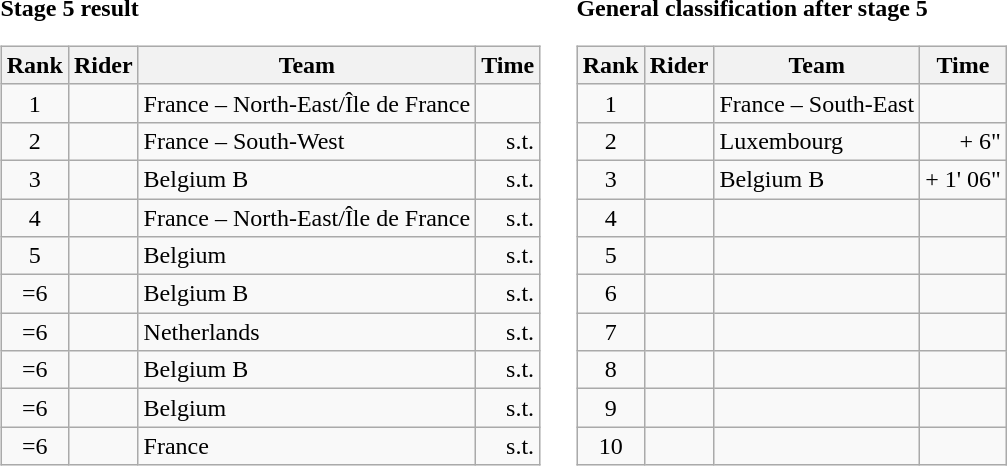<table>
<tr>
<td><strong>Stage 5 result</strong><br><table class="wikitable">
<tr>
<th scope="col">Rank</th>
<th scope="col">Rider</th>
<th scope="col">Team</th>
<th scope="col">Time</th>
</tr>
<tr>
<td style="text-align:center;">1</td>
<td></td>
<td>France – North-East/Île de France</td>
<td style="text-align:right;"></td>
</tr>
<tr>
<td style="text-align:center;">2</td>
<td></td>
<td>France – South-West</td>
<td style="text-align:right;">s.t.</td>
</tr>
<tr>
<td style="text-align:center;">3</td>
<td></td>
<td>Belgium B</td>
<td style="text-align:right;">s.t.</td>
</tr>
<tr>
<td style="text-align:center;">4</td>
<td></td>
<td>France – North-East/Île de France</td>
<td style="text-align:right;">s.t.</td>
</tr>
<tr>
<td style="text-align:center;">5</td>
<td></td>
<td>Belgium</td>
<td style="text-align:right;">s.t.</td>
</tr>
<tr>
<td style="text-align:center;">=6</td>
<td></td>
<td>Belgium B</td>
<td style="text-align:right;">s.t.</td>
</tr>
<tr>
<td style="text-align:center;">=6</td>
<td></td>
<td>Netherlands</td>
<td style="text-align:right;">s.t.</td>
</tr>
<tr>
<td style="text-align:center;">=6</td>
<td></td>
<td>Belgium B</td>
<td style="text-align:right;">s.t.</td>
</tr>
<tr>
<td style="text-align:center;">=6</td>
<td></td>
<td>Belgium</td>
<td style="text-align:right;">s.t.</td>
</tr>
<tr>
<td style="text-align:center;">=6</td>
<td></td>
<td>France</td>
<td style="text-align:right;">s.t.</td>
</tr>
</table>
</td>
<td></td>
<td><strong>General classification after stage 5</strong><br><table class="wikitable">
<tr>
<th scope="col">Rank</th>
<th scope="col">Rider</th>
<th scope="col">Team</th>
<th scope="col">Time</th>
</tr>
<tr>
<td style="text-align:center;">1</td>
<td></td>
<td>France – South-East</td>
<td style="text-align:right;"></td>
</tr>
<tr>
<td style="text-align:center;">2</td>
<td></td>
<td>Luxembourg</td>
<td style="text-align:right;">+ 6"</td>
</tr>
<tr>
<td style="text-align:center;">3</td>
<td></td>
<td>Belgium B</td>
<td style="text-align:right;">+ 1' 06"</td>
</tr>
<tr>
<td style="text-align:center;">4</td>
<td></td>
<td></td>
<td></td>
</tr>
<tr>
<td style="text-align:center;">5</td>
<td></td>
<td></td>
<td></td>
</tr>
<tr>
<td style="text-align:center;">6</td>
<td></td>
<td></td>
<td></td>
</tr>
<tr>
<td style="text-align:center;">7</td>
<td></td>
<td></td>
<td></td>
</tr>
<tr>
<td style="text-align:center;">8</td>
<td></td>
<td></td>
<td></td>
</tr>
<tr>
<td style="text-align:center;">9</td>
<td></td>
<td></td>
<td></td>
</tr>
<tr>
<td style="text-align:center;">10</td>
<td></td>
<td></td>
<td></td>
</tr>
</table>
</td>
</tr>
</table>
